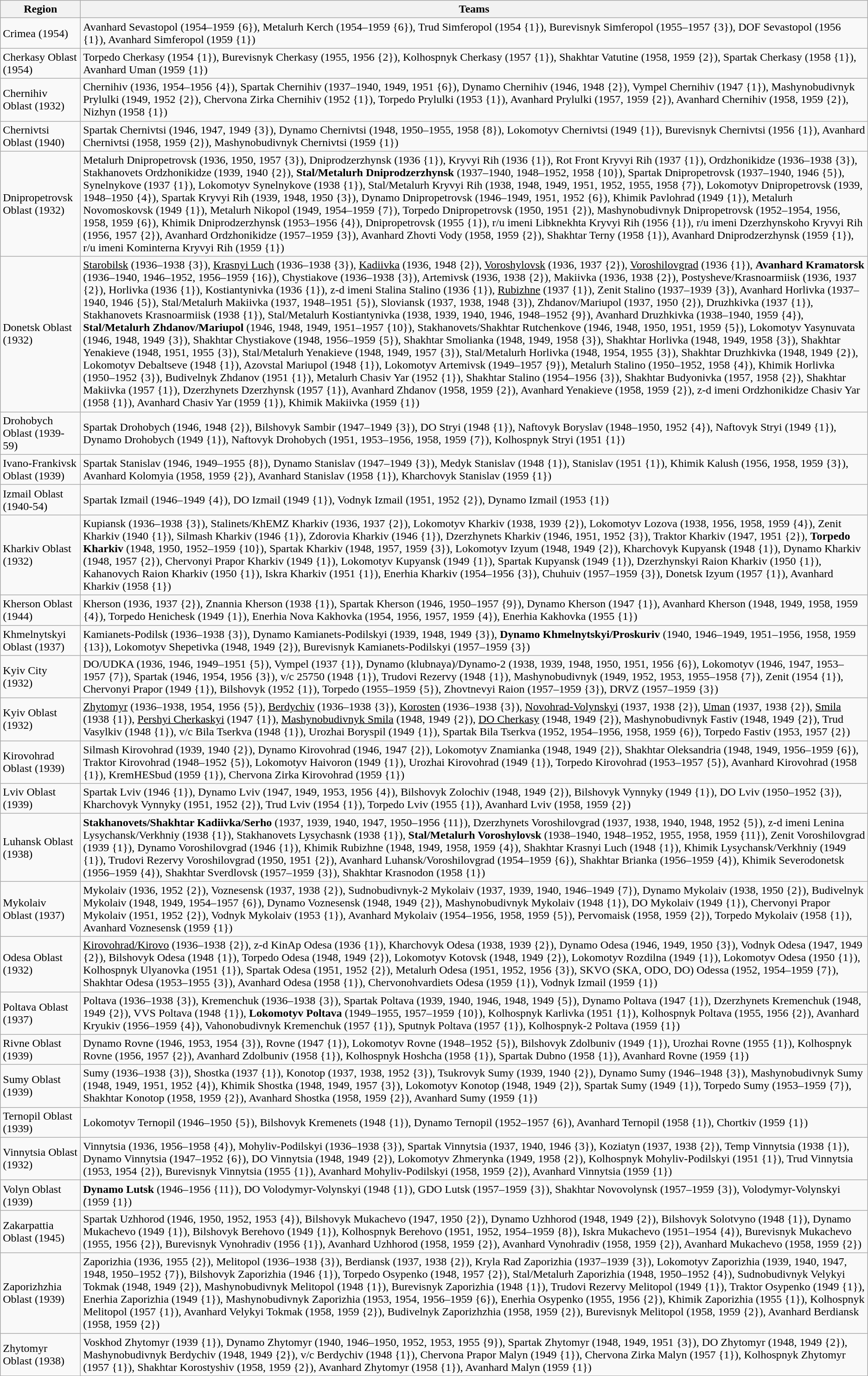<table class="wikitable mw-collapsible mw-collapsed">
<tr>
<th>Region</th>
<th>Teams</th>
</tr>
<tr>
<td>Crimea (1954)</td>
<td>Avanhard Sevastopol (1954–1959 {6}), Metalurh Kerch (1954–1959 {6}), Trud Simferopol (1954 {1}), Burevisnyk Simferopol (1955–1957 {3}), DOF Sevastopol (1956 {1}), Avanhard Simferopol (1959 {1})</td>
</tr>
<tr>
<td>Cherkasy Oblast (1954)</td>
<td>Torpedo Cherkasy (1954 {1}), Burevisnyk Cherkasy (1955, 1956 {2}), Kolhospnyk Cherkasy (1957 {1}), Shakhtar Vatutine (1958, 1959 {2}), Spartak Cherkasy (1958 {1}), Avanhard Uman (1959 {1})</td>
</tr>
<tr>
<td>Chernihiv Oblast (1932)</td>
<td>Chernihiv (1936, 1954–1956 {4}), Spartak Chernihiv (1937–1940, 1949, 1951 {6}), Dynamo Chernihiv (1946, 1948 {2}), Vympel Chernihiv (1947 {1}), Mashynobudivnyk Prylulki (1949, 1952 {2}), Chervona Zirka Chernihiv (1952 {1}), Torpedo Prylulki (1953 {1}), Avanhard Prylulki (1957, 1959 {2}), Avanhard Chernihiv (1958, 1959 {2}), Nizhyn (1958 {1})</td>
</tr>
<tr>
<td>Chernivtsi Oblast (1940)</td>
<td>Spartak Chernivtsi (1946, 1947, 1949 {3}), Dynamo Chernivtsi (1948, 1950–1955, 1958 {8}), Lokomotyv Chernivtsi (1949 {1}), Burevisnyk Chernivtsi (1956 {1}), Avanhard Chernivtsi (1958, 1959 {2}), Mashynobudivnyk Chernivtsi (1959 {1})</td>
</tr>
<tr>
<td>Dnipropetrovsk Oblast (1932)</td>
<td>Metalurh Dnipropetrovsk (1936, 1950, 1957 {3}), Dniprodzerzhynsk (1936 {1}), Kryvyi Rih (1936 {1}), Rot Front Kryvyi Rih (1937 {1}), Ordzhonikidze (1936–1938 {3}), Stakhanovets Ordzhonikidze (1939, 1940 {2}), <strong>Stal/Metalurh Dniprodzerzhynsk</strong> (1937–1940, 1948–1952, 1958 {10}), Spartak Dnipropetrovsk (1937–1940, 1946 {5}), Synelnykove (1937 {1}), Lokomotyv Synelnykove (1938 {1}), Stal/Metalurh Kryvyi Rih (1938, 1948, 1949, 1951, 1952, 1955, 1958 {7}), Lokomotyv Dnipropetrovsk (1939, 1948–1950 {4}), Spartak Kryvyi Rih (1939, 1948, 1950 {3}), Dynamo Dnipropetrovsk (1946–1949, 1951, 1952 {6}), Khimik Pavlohrad (1949 {1}), Metalurh Novomoskovsk (1949 {1}), Metalurh Nikopol (1949, 1954–1959 {7}), Torpedo Dnipropetrovsk (1950, 1951 {2}), Mashynobudivnyk Dnipropetrovsk (1952–1954, 1956, 1958, 1959 {6}), Khimik Dniprodzerzhynsk (1953–1956 {4}), Dnipropetrovsk (1955 {1}), r/u imeni Libknekhta Kryvyi Rih (1956 {1}), r/u imeni Dzerzhynskoho Kryvyi Rih (1956, 1957 {2}), Avanhard Ordzhonikidze (1957–1959 {3}), Avanhard Zhovti Vody (1958, 1959 {2}), Shakhtar Terny (1958 {1}), Avanhard Dniprodzerzhynsk (1959 {1}), r/u imeni Kominterna Kryvyi Rih (1959 {1})</td>
</tr>
<tr>
<td>Donetsk Oblast (1932)</td>
<td><u>Starobilsk</u> (1936–1938 {3}), <u>Krasnyi Luch</u> (1936–1938 {3}), <u>Kadiivka</u> (1936, 1948 {2}), <u>Voroshylovsk</u> (1936, 1937 {2}), <u>Voroshilovgrad</u> (1936 {1}), <strong>Avanhard Kramatorsk</strong> (1936–1940, 1946–1952, 1956–1959 {16}), Chystiakove (1936–1938 {3}), Artemivsk (1936, 1938 {2}), Makiivka (1936, 1938 {2}), Postysheve/Krasnoarmiisk (1936, 1937 {2}), Horlivka (1936 {1}), Kostiantynivka (1936 {1}), z-d imeni Stalina Stalino (1936 {1}), <u>Rubizhne</u> (1937 {1}), Zenit Stalino (1937–1939 {3}), Avanhard Horlivka (1937–1940, 1946 {5}), Stal/Metalurh Makiivka (1937, 1948–1951 {5}), Sloviansk (1937, 1938, 1948 {3}), Zhdanov/Mariupol (1937, 1950 {2}), Druzhkivka (1937 {1}), Stakhanovets Krasnoarmiisk (1938 {1}), Stal/Metalurh Kostiantynivka (1938, 1939, 1940, 1946, 1948–1952 {9}), Avanhard Druzhkivka (1938–1940, 1959 {4}), <strong>Stal/Metalurh Zhdanov/Mariupol</strong> (1946, 1948, 1949, 1951–1957 {10}), Stakhanovets/Shakhtar Rutchenkove (1946, 1948, 1950, 1951, 1959 {5}), Lokomotyv Yasynuvata (1946, 1948, 1949 {3}), Shakhtar Chystiakove (1948, 1956–1959 {5}), Shakhtar Smolianka (1948, 1949, 1958 {3}), Shakhtar Horlivka (1948, 1949, 1958 {3}), Shakhtar Yenakieve (1948, 1951, 1955 {3}), Stal/Metalurh Yenakieve (1948, 1949, 1957 {3}), Stal/Metalurh Horlivka (1948, 1954, 1955 {3}), Shakhtar Druzhkivka (1948, 1949 {2}), Lokomotyv Debaltseve (1948 {1}), Azovstal Mariupol (1948 {1}), Lokomotyv Artemivsk (1949–1957 {9}), Metalurh Stalino (1950–1952, 1958 {4}), Khimik Horlivka (1950–1952 {3}), Budivelnyk Zhdanov (1951 {1}), Metalurh Chasiv Yar (1952 {1}), Shakhtar Stalino (1954–1956 {3}), Shakhtar Budyonivka (1957, 1958 {2}), Shakhtar Makiivka (1957 {1}), Dzerzhynets Dzerzhynsk (1957 {1}), Avanhard Zhdanov (1958, 1959 {2}), Avanhard Yenakieve (1958, 1959 {2}), z-d imeni Ordzhonikidze Chasiv Yar (1958 {1}), Avanhard Chasiv Yar (1959 {1}), Khimik Makiivka (1959 {1})</td>
</tr>
<tr>
<td>Drohobych Oblast (1939-59)</td>
<td>Spartak Drohobych (1946, 1948 {2}), Bilshovyk Sambir (1947–1949 {3}), DO Stryi (1948 {1}), Naftovyk Boryslav (1948–1950, 1952 {4}), Naftovyk Stryi (1949 {1}), Dynamo Drohobych (1949 {1}), Naftovyk Drohobych (1951, 1953–1956, 1958, 1959 {7}), Kolhospnyk Stryi (1951 {1})</td>
</tr>
<tr>
<td>Ivano-Frankivsk Oblast (1939)</td>
<td>Spartak Stanislav (1946, 1949–1955 {8}), Dynamo Stanislav (1947–1949 {3}), Medyk Stanislav (1948 {1}), Stanislav (1951 {1}), Khimik Kalush (1956, 1958, 1959 {3}), Avanhard Kolomyia (1958, 1959 {2}), Avanhard Stanislav (1958 {1}), Kharchovyk Stanislav (1959 {1})</td>
</tr>
<tr>
<td>Izmail Oblast (1940-54)</td>
<td>Spartak Izmail (1946–1949 {4}), DO Izmail (1949 {1}), Vodnyk Izmail (1951, 1952 {2}), Dynamo Izmail (1953 {1})</td>
</tr>
<tr>
<td>Kharkiv Oblast (1932)</td>
<td>Kupiansk (1936–1938 {3}), Stalinets/KhEMZ Kharkiv (1936, 1937 {2}), Lokomotyv Kharkiv (1938, 1939 {2}), Lokomotyv Lozova (1938, 1956, 1958, 1959 {4}), Zenit Kharkiv (1940 {1}), Silmash Kharkiv (1946 {1}), Zdorovia Kharkiv (1946 {1}), Dzerzhynets Kharkiv (1946, 1951, 1952 {3}), Traktor Kharkiv (1947, 1951 {2}), <strong>Torpedo Kharkiv</strong> (1948, 1950, 1952–1959 {10}), Spartak Kharkiv (1948, 1957, 1959 {3}), Lokomotyv Izyum (1948, 1949 {2}), Kharchovyk Kupyansk (1948 {1}), Dynamo Kharkiv (1948, 1957 {2}), Chervonyi Prapor Kharkiv (1949 {1}), Lokomotyv Kupyansk (1949 {1}), Spartak Kupyansk (1949 {1}), Dzerzhynskyi Raion Kharkiv (1950 {1}), Kahanovych Raion Kharkiv (1950 {1}), Iskra Kharkiv (1951 {1}), Enerhia Kharkiv (1954–1956 {3}), Chuhuiv (1957–1959 {3}), Donetsk Izyum (1957 {1}), Avanhard Kharkiv (1958 {1})</td>
</tr>
<tr>
<td>Kherson Oblast (1944)</td>
<td>Kherson (1936, 1937 {2}), Znannia Kherson (1938 {1}), Spartak Kherson (1946, 1950–1957 {9}), Dynamo Kherson (1947 {1}), Avanhard Kherson (1948, 1949, 1958, 1959 {4}), Torpedo Henichesk (1949 {1}), Enerhia Nova Kakhovka (1954, 1956, 1957, 1959 {4}), Enerhia Kakhovka (1955 {1})</td>
</tr>
<tr>
<td>Khmelnytskyi Oblast (1937)</td>
<td>Kamianets-Podilsk (1936–1938 {3}), Dynamo Kamianets-Podilskyi (1939, 1948, 1949 {3}), <strong>Dynamo Khmelnytskyi/Proskuriv</strong> (1940, 1946–1949, 1951–1956, 1958, 1959 {13}), Lokomotyv Shepetivka (1948, 1949 {2}), Burevisnyk Kamianets-Podilskyi (1957–1959 {3})</td>
</tr>
<tr>
<td>Kyiv City (1932)</td>
<td>DO/UDKA (1936, 1946, 1949–1951 {5}), Vympel (1937 {1}), Dynamo (klubnaya)/Dynamo-2 (1938, 1939, 1948, 1950, 1951, 1956 {6}), Lokomotyv (1946, 1947, 1953–1957 {7}), Spartak (1946, 1954, 1956 {3}), v/c 25750 (1948 {1}), Trudovi Rezervy (1948 {1}), Mashynobudivnyk (1949, 1952, 1953, 1955–1958 {7}), Zenit (1954 {1}), Chervonyi Prapor (1949 {1}), Bilshovyk (1952 {1}), Torpedo (1955–1959 {5}), Zhovtnevyi Raion (1957–1959 {3}), DRVZ (1957–1959 {3})</td>
</tr>
<tr>
<td>Kyiv Oblast (1932)</td>
<td><u>Zhytomyr</u> (1936–1938, 1954, 1956 {5}), <u>Berdychiv</u> (1936–1938 {3}), <u>Korosten</u> (1936–1938 {3}), <u>Novohrad-Volynskyi</u> (1937, 1938 {2}), <u>Uman</u> (1937, 1938 {2}), <u>Smila</u> (1938 {1}), <u>Pershyi Cherkaskyi</u> (1947 {1}), <u>Mashynobudivnyk Smila</u> (1948, 1949 {2}), <u>DO Cherkasy</u> (1948, 1949 {2}), Mashynobudivnyk Fastiv (1948, 1949 {2}), Trud Vasylkiv (1948 {1}), v/c Bila Tserkva (1948 {1}), Urozhai Boryspil (1949 {1}), Spartak Bila Tserkva (1952, 1954–1956, 1958, 1959 {6}), Torpedo Fastiv (1953, 1957 {2})</td>
</tr>
<tr>
<td>Kirovohrad Oblast (1939)</td>
<td>Silmash Kirovohrad (1939, 1940 {2}), Dynamo Kirovohrad (1946, 1947 {2}), Lokomotyv Znamianka (1948, 1949 {2}), Shakhtar Oleksandria (1948, 1949, 1956–1959 {6}), Traktor Kirovohrad (1948–1952 {5}), Lokomotyv Haivoron (1949 {1}), Urozhai Kirovohrad (1949 {1}), Torpedo Kirovohrad (1953–1957 {5}), Avanhard Kirovohrad (1958 {1}), KremHESbud (1959 {1}), Chervona Zirka Kirovohrad (1959 {1})</td>
</tr>
<tr>
<td>Lviv Oblast (1939)</td>
<td>Spartak Lviv (1946 {1}), Dynamo Lviv (1947, 1949, 1953, 1956 {4}), Bilshovyk Zolochiv (1948, 1949 {2}), Bilshovyk Vynnyky (1949 {1}), DO Lviv (1950–1952 {3}), Kharchovyk Vynnyky (1951, 1952 {2}), Trud Lviv (1954 {1}), Torpedo Lviv (1955 {1}), Avanhard Lviv (1958, 1959 {2})</td>
</tr>
<tr>
<td>Luhansk Oblast (1938)</td>
<td><strong>Stakhanovets/Shakhtar Kadiivka/Serho</strong> (1937, 1939, 1940, 1947, 1950–1956 {11}), Dzerzhynets Voroshilovgrad (1937, 1938, 1940, 1948, 1952 {5}), z-d imeni Lenina Lysychansk/Verkhniy (1938 {1}), Stakhanovets Lysychasnk (1938 {1}), <strong>Stal/Metalurh Voroshylovsk</strong> (1938–1940, 1948–1952, 1955, 1958, 1959 {11}), Zenit Voroshilovgrad (1939 {1}), Dynamo Voroshilovgrad (1946 {1}), Khimik Rubizhne (1948, 1949, 1958, 1959 {4}), Shakhtar Krasnyi Luch (1948 {1}), Khimik Lysychansk/Verkhniy (1949 {1}), Trudovi Rezervy Voroshilovgrad (1950, 1951 {2}), Avanhard Luhansk/Voroshilovgrad (1954–1959 {6}), Shakhtar Brianka (1956–1959 {4}), Khimik Severodonetsk (1956–1959 {4}), Shakhtar Sverdlovsk (1957–1959 {3}), Shakhtar Krasnodon (1958 {1})</td>
</tr>
<tr>
<td>Mykolaiv Oblast (1937)</td>
<td>Mykolaiv (1936, 1952 {2}), Voznesensk (1937, 1938 {2}), Sudnobudivnyk-2 Mykolaiv (1937, 1939, 1940, 1946–1949 {7}), Dynamo Mykolaiv (1938, 1950 {2}), Budivelnyk Mykolaiv (1948, 1949, 1954–1957 {6}), Dynamo Voznesensk (1948, 1949 {2}), Mashynobudivnyk Mykolaiv (1948 {1}), DO Mykolaiv (1949 {1}), Chervonyi Prapor Mykolaiv (1951, 1952 {2}), Vodnyk Mykolaiv (1953 {1}), Avanhard Mykolaiv (1954–1956, 1958, 1959 {5}), Pervomaisk (1958, 1959 {2}), Torpedo Mykolaiv (1958 {1}), Avanhard Voznesensk (1959 {1})</td>
</tr>
<tr>
<td>Odesa Oblast (1932)</td>
<td><u>Kirovohrad/Kirovo</u> (1936–1938 {2}), z-d KinAp Odesa (1936 {1}), Kharchovyk Odesa (1938, 1939 {2}), Dynamo Odesa (1946, 1949, 1950 {3}), Vodnyk Odesa (1947, 1949 {2}), Bilshovyk Odesa (1948 {1}), Torpedo Odesa (1948, 1949 {2}), Lokomotyv Kotovsk (1948, 1949 {2}), Lokomotyv Rozdilna (1949 {1}), Lokomotyv Odesa (1950 {1}), Kolhospnyk Ulyanovka (1951 {1}), Spartak Odesa (1951, 1952 {2}), Metalurh Odesa (1951, 1952, 1956 {3}), SKVO (SKA, ODO, DO) Odessa (1952, 1954–1959 {7}), Shakhtar Odesa (1953–1955 {3}), Avanhard Odesa (1958 {1}), Chervonohvardiets Odesa (1959 {1}), Vodnyk Izmail (1959 {1})</td>
</tr>
<tr>
<td>Poltava Oblast (1937)</td>
<td>Poltava (1936–1938 {3}), Kremenchuk (1936–1938 {3}), Spartak Poltava (1939, 1940, 1946, 1948, 1949 {5}), Dynamo Poltava (1947 {1}), Dzerzhynets Kremenchuk (1948, 1949 {2}), VVS Poltava (1948 {1}), <strong>Lokomotyv Poltava</strong> (1949–1955, 1957–1959 {10}), Kolhospnyk Karlivka (1951 {1}), Kolhospnyk Poltava (1955, 1956 {2}), Avanhard Kryukiv (1956–1959 {4}), Vahonobudivnyk Kremenchuk (1957 {1}), Sputnyk Poltava (1957 {1}), Kolhospnyk-2 Poltava (1959 {1})</td>
</tr>
<tr>
<td>Rivne Oblast (1939)</td>
<td>Dynamo Rovne (1946, 1953, 1954 {3}), Rovne (1947 {1}), Lokomotyv Rovne (1948–1952 {5}), Bilshovyk Zdolbuniv (1949 {1}), Urozhai Rovne (1955 {1}), Kolhospnyk Rovne (1956, 1957 {2}), Avanhard Zdolbuniv (1958 {1}), Kolhospnyk Hoshcha (1958 {1}), Spartak Dubno (1958 {1}), Avanhard Rovne (1959 {1})</td>
</tr>
<tr>
<td>Sumy Oblast (1939)</td>
<td>Sumy (1936–1938 {3}), Shostka (1937 {1}), Konotop (1937, 1938, 1952 {3}), Tsukrovyk Sumy (1939, 1940 {2}), Dynamo Sumy (1946–1948 {3}), Mashynobudivnyk Sumy (1948, 1949, 1951, 1952 {4}), Khimik Shostka (1948, 1949, 1957 {3}), Lokomotyv Konotop (1948, 1949 {2}), Spartak Sumy (1949 {1}), Torpedo Sumy (1953–1959 {7}), Shakhtar Konotop (1958, 1959 {2}), Avanhard Shostka (1958, 1959 {2}), Avanhard Sumy (1959 {1})</td>
</tr>
<tr>
<td>Ternopil Oblast (1939)</td>
<td>Lokomotyv Ternopil (1946–1950 {5}), Bilshovyk Kremenets (1948 {1}), Dynamo Ternopil (1952–1957 {6}), Avanhard Ternopil (1958 {1}), Chortkiv (1959 {1})</td>
</tr>
<tr>
<td>Vinnytsia Oblast (1932)</td>
<td>Vinnytsia (1936, 1956–1958 {4}), Mohyliv-Podilskyi (1936–1938 {3}), Spartak Vinnytsia (1937, 1940, 1946 {3}), Koziatyn (1937, 1938 {2}), Temp Vinnytsia (1938 {1}), Dynamo Vinnytsia (1947–1952 {6}), DO Vinnytsia (1948, 1949 {2}), Lokomotyv Zhmerynka (1949, 1958 {2}), Kolhospnyk Mohyliv-Podilskyi (1951 {1}), Trud Vinnytsia (1953, 1954 {2}), Burevisnyk Vinnytsia (1955 {1}), Avanhard Mohyliv-Podilskyi (1958, 1959 {2}), Avanhard Vinnytsia (1959 {1})</td>
</tr>
<tr>
<td>Volyn Oblast (1939)</td>
<td><strong>Dynamo Lutsk</strong> (1946–1956 {11}), DO Volodymyr-Volynskyi (1948 {1}), GDO Lutsk (1957–1959 {3}), Shakhtar Novovolynsk (1957–1959 {3}), Volodymyr-Volynskyi (1959 {1})</td>
</tr>
<tr>
<td>Zakarpattia Oblast (1945)</td>
<td>Spartak Uzhhorod (1946, 1950, 1952, 1953 {4}), Bilshovyk Mukachevo (1947, 1950 {2}), Dynamo Uzhhorod (1948, 1949 {2}), Bilshovyk Solotvyno (1948 {1}), Dynamo Mukachevo (1949 {1}), Bilshovyk Berehovo (1949 {1}), Kolhospnyk Berehovo (1951, 1952, 1954–1959 {8}), Iskra Mukachevo (1951–1954 {4}), Burevisnyk Mukachevo (1955, 1956 {2}), Burevisnyk Vynohradiv (1956 {1}), Avanhard Uzhhorod (1958, 1959 {2}), Avanhard Vynohradiv (1958, 1959 {2}), Avanhard Mukachevo (1958, 1959 {2})</td>
</tr>
<tr>
<td>Zaporizhzhia Oblast (1939)</td>
<td>Zaporizhia (1936, 1955 {2}), Melitopol (1936–1938 {3}), Berdiansk (1937, 1938 {2}), Kryla Rad Zaporizhia (1937–1939 {3}), Lokomotyv Zaporizhia (1939, 1940, 1947, 1948, 1950–1952 {7}), Bilshovyk Zaporizhia (1946 {1}), Torpedo Osypenko (1948, 1957 {2}), Stal/Metalurh Zaporizhia (1948, 1950–1952 {4}), Sudnobudivnyk Velykyi Tokmak (1948, 1949 {2}), Mashynobudivnyk Melitopol (1948 {1}), Burevisnyk Zaporizhia (1948 {1}), Trudovi Rezervy Melitopol (1949 {1}), Traktor Osypenko (1949 {1}), Enerhia Zaporizhia (1949 {1}), Mashynobudivnyk Zaporizhia (1953, 1954, 1956–1959 {6}), Enerhia Osypenko (1955, 1956 {2}), Khimik Zaporizhia (1955 {1}), Kolhospnyk Melitopol (1957 {1}), Avanhard Velykyi Tokmak (1958, 1959 {2}), Budivelnyk Zaporizhzhia (1958, 1959 {2}), Burevisnyk Melitopol (1958, 1959 {2}), Avanhard Berdiansk (1958, 1959 {2})</td>
</tr>
<tr>
<td>Zhytomyr Oblast (1938)</td>
<td>Voskhod Zhytomyr (1939 {1}), Dynamo Zhytomyr (1940, 1946–1950, 1952, 1953, 1955 {9}), Spartak Zhytomyr (1948, 1949, 1951 {3}), DO Zhytomyr (1948, 1949 {2}), Mashynobudivnyk Berdychiv (1948, 1949 {2}), v/c Berdychiv (1948 {1}), Chervona Prapor Malyn (1949 {1}), Chervona Zirka Malyn (1957 {1}), Kolhospnyk Zhytomyr (1957 {1}), Shakhtar Korostyshiv (1958, 1959 {2}), Avanhard Zhytomyr (1958 {1}), Avanhard Malyn (1959 {1})</td>
</tr>
</table>
